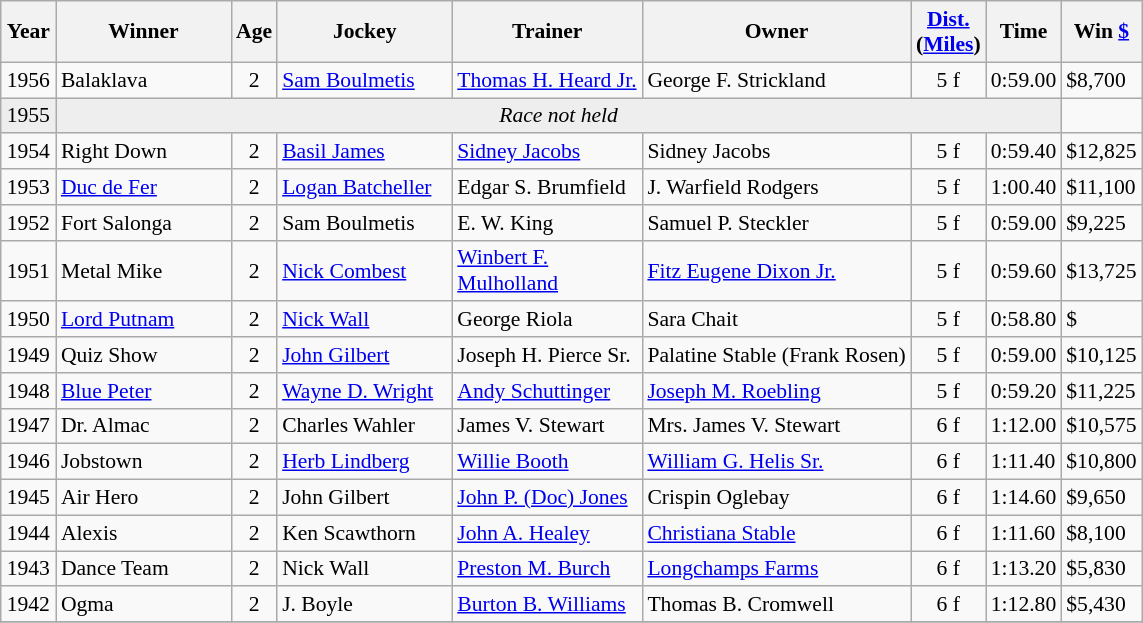<table class="wikitable sortable" style="font-size:90%">
<tr>
<th style="width:30px">Year<br></th>
<th style="width:110px">Winner<br></th>
<th style="width:20px">Age<br></th>
<th style="width:110px">Jockey<br></th>
<th style="width:120px">Trainer<br></th>
<th>Owner<br></th>
<th style="width:25px"><a href='#'>Dist.</a><br> <span>(<a href='#'>Miles</a>)</span></th>
<th style="width:25px">Time<br></th>
<th style="width:35px">Win <a href='#'>$</a><br></th>
</tr>
<tr>
<td align=center>1956</td>
<td>Balaklava</td>
<td align=center>2</td>
<td><a href='#'>Sam Boulmetis</a></td>
<td><a href='#'>Thomas H. Heard Jr.</a></td>
<td>George F. Strickland</td>
<td align=center>5 f</td>
<td>0:59.00</td>
<td>$8,700</td>
</tr>
<tr bgcolor="#eeeeee">
<td align=center>1955</td>
<td align=center  colspan=7><em>Race not held</em></td>
</tr>
<tr>
<td align=center>1954</td>
<td>Right Down</td>
<td align=center>2</td>
<td><a href='#'>Basil James</a></td>
<td><a href='#'>Sidney Jacobs</a></td>
<td>Sidney Jacobs</td>
<td align=center>5 f</td>
<td>0:59.40</td>
<td>$12,825</td>
</tr>
<tr>
<td align=center>1953</td>
<td><a href='#'>Duc de Fer</a></td>
<td align=center>2</td>
<td><a href='#'>Logan Batcheller</a></td>
<td>Edgar S. Brumfield</td>
<td>J. Warfield Rodgers</td>
<td align=center>5 f</td>
<td>1:00.40</td>
<td>$11,100</td>
</tr>
<tr>
<td align=center>1952</td>
<td>Fort Salonga</td>
<td align=center>2</td>
<td>Sam Boulmetis</td>
<td>E. W. King</td>
<td>Samuel P. Steckler</td>
<td align=center>5 f</td>
<td>0:59.00</td>
<td>$9,225</td>
</tr>
<tr>
<td align=center>1951</td>
<td>Metal Mike</td>
<td align=center>2</td>
<td><a href='#'>Nick Combest</a></td>
<td><a href='#'>Winbert F. Mulholland</a></td>
<td><a href='#'>Fitz Eugene Dixon Jr.</a></td>
<td align=center>5 f</td>
<td>0:59.60</td>
<td>$13,725</td>
</tr>
<tr>
<td align=center>1950</td>
<td><a href='#'>Lord Putnam</a></td>
<td align=center>2</td>
<td><a href='#'>Nick Wall</a></td>
<td>George Riola</td>
<td>Sara Chait</td>
<td align=center>5 f</td>
<td>0:58.80</td>
<td>$</td>
</tr>
<tr>
<td align=center>1949</td>
<td>Quiz Show</td>
<td align=center>2</td>
<td><a href='#'>John Gilbert</a></td>
<td>Joseph H. Pierce Sr.</td>
<td>Palatine Stable (Frank Rosen)</td>
<td align=center>5 f</td>
<td>0:59.00</td>
<td>$10,125</td>
</tr>
<tr>
<td align=center>1948</td>
<td><a href='#'>Blue Peter</a></td>
<td align=center>2</td>
<td><a href='#'>Wayne D. Wright</a></td>
<td><a href='#'>Andy Schuttinger</a></td>
<td><a href='#'>Joseph M. Roebling</a></td>
<td align=center>5 f</td>
<td>0:59.20</td>
<td>$11,225</td>
</tr>
<tr>
<td align=center>1947</td>
<td>Dr. Almac</td>
<td align=center>2</td>
<td>Charles Wahler</td>
<td>James V. Stewart</td>
<td>Mrs. James V. Stewart</td>
<td align=center>6 f</td>
<td>1:12.00</td>
<td>$10,575</td>
</tr>
<tr>
<td align=center>1946</td>
<td>Jobstown</td>
<td align=center>2</td>
<td><a href='#'>Herb Lindberg</a></td>
<td><a href='#'>Willie Booth</a></td>
<td><a href='#'>William G. Helis Sr.</a></td>
<td align=center>6 f</td>
<td>1:11.40</td>
<td>$10,800</td>
</tr>
<tr>
<td align=center>1945</td>
<td>Air Hero</td>
<td align=center>2</td>
<td>John Gilbert</td>
<td><a href='#'>John P. (Doc) Jones</a></td>
<td>Crispin Oglebay</td>
<td align=center>6 f</td>
<td>1:14.60</td>
<td>$9,650</td>
</tr>
<tr>
<td align=center>1944</td>
<td>Alexis</td>
<td align=center>2</td>
<td>Ken Scawthorn</td>
<td><a href='#'>John A. Healey</a></td>
<td><a href='#'>Christiana Stable</a></td>
<td align=center>6 f</td>
<td>1:11.60</td>
<td>$8,100</td>
</tr>
<tr>
<td align=center>1943</td>
<td>Dance Team</td>
<td align=center>2</td>
<td>Nick Wall</td>
<td><a href='#'>Preston M. Burch</a></td>
<td><a href='#'>Longchamps Farms</a></td>
<td align=center>6 f</td>
<td>1:13.20</td>
<td>$5,830</td>
</tr>
<tr>
<td align=center>1942</td>
<td>Ogma</td>
<td align=center>2</td>
<td>J. Boyle</td>
<td><a href='#'>Burton B. Williams</a></td>
<td>Thomas B. Cromwell</td>
<td align=center>6 f</td>
<td>1:12.80</td>
<td>$5,430</td>
</tr>
<tr>
</tr>
</table>
